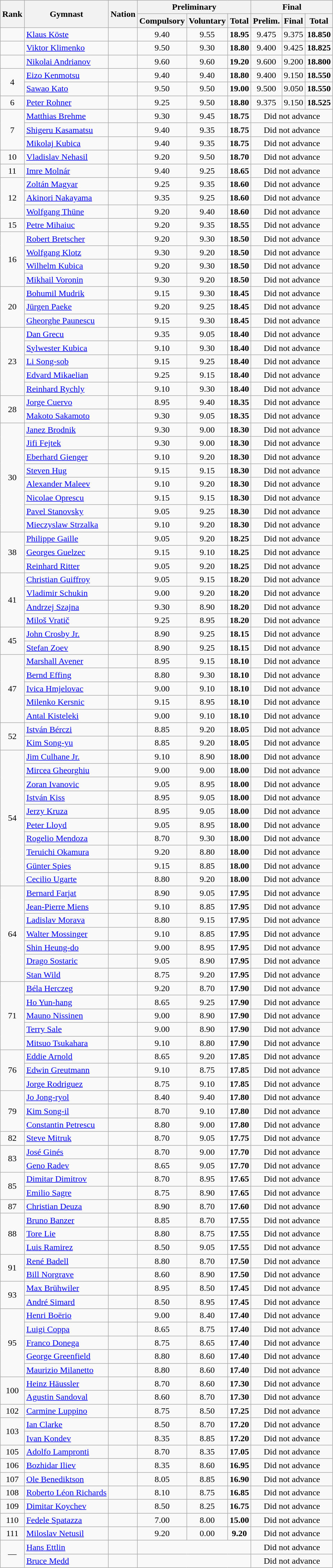<table class="wikitable sortable" style="text-align:center">
<tr>
<th rowspan=2>Rank</th>
<th rowspan=2>Gymnast</th>
<th rowspan=2>Nation</th>
<th colspan=3>Preliminary</th>
<th colspan=3>Final</th>
</tr>
<tr>
<th>Compulsory</th>
<th>Voluntary</th>
<th>Total</th>
<th> Prelim.</th>
<th>Final</th>
<th>Total</th>
</tr>
<tr>
<td></td>
<td align=left data-sort-value=Köste><a href='#'>Klaus Köste</a></td>
<td align=left></td>
<td>9.40</td>
<td>9.55</td>
<td><strong>18.95</strong></td>
<td>9.475</td>
<td>9.375</td>
<td><strong>18.850</strong></td>
</tr>
<tr>
<td></td>
<td align=left data-sort-value=Klimenko><a href='#'>Viktor Klimenko</a></td>
<td align=left></td>
<td>9.50</td>
<td>9.30</td>
<td><strong>18.80</strong></td>
<td>9.400</td>
<td>9.425</td>
<td><strong>18.825</strong></td>
</tr>
<tr>
<td></td>
<td align=left data-sort-value=Andrianov><a href='#'>Nikolai Andrianov</a></td>
<td align=left></td>
<td>9.60</td>
<td>9.60</td>
<td><strong>19.20</strong></td>
<td>9.600</td>
<td>9.200</td>
<td><strong>18.800</strong></td>
</tr>
<tr>
<td rowspan=2>4</td>
<td align=left data-sort-value=Kenmotsu><a href='#'>Eizo Kenmotsu</a></td>
<td align=left></td>
<td>9.40</td>
<td>9.40</td>
<td><strong>18.80</strong></td>
<td>9.400</td>
<td>9.150</td>
<td><strong>18.550</strong></td>
</tr>
<tr>
<td align=left data-sort-value=Kato><a href='#'>Sawao Kato</a></td>
<td align=left></td>
<td>9.50</td>
<td>9.50</td>
<td><strong>19.00</strong></td>
<td>9.500</td>
<td>9.050</td>
<td><strong>18.550</strong></td>
</tr>
<tr>
<td>6</td>
<td align=left data-sort-value=Rohner><a href='#'>Peter Rohner</a></td>
<td align=left></td>
<td>9.25</td>
<td>9.50</td>
<td><strong>18.80</strong></td>
<td>9.375</td>
<td>9.150</td>
<td><strong>18.525</strong></td>
</tr>
<tr>
<td rowspan=3>7</td>
<td align=left data-sort-value=Brehme><a href='#'>Matthias Brehme</a></td>
<td align=left></td>
<td>9.30</td>
<td>9.45</td>
<td><strong>18.75</strong></td>
<td colspan=3 data-sort-value=0.00>Did not advance</td>
</tr>
<tr>
<td align=left data-sort-value=Kasamatsu><a href='#'>Shigeru Kasamatsu</a></td>
<td align=left></td>
<td>9.40</td>
<td>9.35</td>
<td><strong>18.75</strong></td>
<td colspan=3 data-sort-value=0.00>Did not advance</td>
</tr>
<tr>
<td align=left data-sort-value=Kubica><a href='#'>Mikolaj Kubica</a></td>
<td align=left></td>
<td>9.40</td>
<td>9.35</td>
<td><strong>18.75</strong></td>
<td colspan=3 data-sort-value=0.00>Did not advance</td>
</tr>
<tr>
<td>10</td>
<td align=left data-sort-value=Nehasil><a href='#'>Vladislav Nehasil</a></td>
<td align=left></td>
<td>9.20</td>
<td>9.50</td>
<td><strong>18.70</strong></td>
<td colspan=3 data-sort-value=0.00>Did not advance</td>
</tr>
<tr>
<td>11</td>
<td align=left data-sort-value=Molnár><a href='#'>Imre Molnár</a></td>
<td align=left></td>
<td>9.40</td>
<td>9.25</td>
<td><strong>18.65</strong></td>
<td colspan=3 data-sort-value=0.00>Did not advance</td>
</tr>
<tr>
<td rowspan=3>12</td>
<td align=left data-sort-value=Magyar><a href='#'>Zoltán Magyar</a></td>
<td align=left></td>
<td>9.25</td>
<td>9.35</td>
<td><strong>18.60</strong></td>
<td colspan=3 data-sort-value=0.00>Did not advance</td>
</tr>
<tr>
<td align=left data-sort-value=Nakayama><a href='#'>Akinori Nakayama</a></td>
<td align=left></td>
<td>9.35</td>
<td>9.25</td>
<td><strong>18.60</strong></td>
<td colspan=3 data-sort-value=0.00>Did not advance</td>
</tr>
<tr>
<td align=left data-sort-value=Thüne><a href='#'>Wolfgang Thüne</a></td>
<td align=left></td>
<td>9.20</td>
<td>9.40</td>
<td><strong>18.60</strong></td>
<td colspan=3 data-sort-value=0.00>Did not advance</td>
</tr>
<tr>
<td>15</td>
<td align=left data-sort-value=Mihaiuc><a href='#'>Petre Mihaiuc</a></td>
<td align=left></td>
<td>9.20</td>
<td>9.35</td>
<td><strong>18.55</strong></td>
<td colspan=3 data-sort-value=0.00>Did not advance</td>
</tr>
<tr>
<td rowspan=4>16</td>
<td align=left data-sort-value=Bretscher><a href='#'>Robert Bretscher</a></td>
<td align=left></td>
<td>9.20</td>
<td>9.30</td>
<td><strong>18.50</strong></td>
<td colspan=3 data-sort-value=0.00>Did not advance</td>
</tr>
<tr>
<td align=left data-sort-value=Klotz><a href='#'>Wolfgang Klotz</a></td>
<td align=left></td>
<td>9.30</td>
<td>9.20</td>
<td><strong>18.50</strong></td>
<td colspan=3 data-sort-value=0.00>Did not advance</td>
</tr>
<tr>
<td align=left data-sort-value=Kubica><a href='#'>Wilhelm Kubica</a></td>
<td align=left></td>
<td>9.20</td>
<td>9.30</td>
<td><strong>18.50</strong></td>
<td colspan=3 data-sort-value=0.00>Did not advance</td>
</tr>
<tr>
<td align=left data-sort-value=Voronin><a href='#'>Mikhail Voronin</a></td>
<td align=left></td>
<td>9.30</td>
<td>9.20</td>
<td><strong>18.50</strong></td>
<td colspan=3 data-sort-value=0.00>Did not advance</td>
</tr>
<tr>
<td rowspan=3>20</td>
<td align=left data-sort-value=Mudrik><a href='#'>Bohumil Mudrik</a></td>
<td align=left></td>
<td>9.15</td>
<td>9.30</td>
<td><strong>18.45</strong></td>
<td colspan=3 data-sort-value=0.00>Did not advance</td>
</tr>
<tr>
<td align=left data-sort-value=Paeke><a href='#'>Jürgen Paeke</a></td>
<td align=left></td>
<td>9.20</td>
<td>9.25</td>
<td><strong>18.45</strong></td>
<td colspan=3 data-sort-value=0.00>Did not advance</td>
</tr>
<tr>
<td align=left data-sort-value=Paunescu><a href='#'>Gheorghe Paunescu</a></td>
<td align=left></td>
<td>9.15</td>
<td>9.30</td>
<td><strong>18.45</strong></td>
<td colspan=3 data-sort-value=0.00>Did not advance</td>
</tr>
<tr>
<td rowspan=5>23</td>
<td align=left data-sort-value=Grecu><a href='#'>Dan Grecu</a></td>
<td align=left></td>
<td>9.35</td>
<td>9.05</td>
<td><strong>18.40</strong></td>
<td colspan=3 data-sort-value=0.00>Did not advance</td>
</tr>
<tr>
<td align=left data-sort-value=Kubica><a href='#'>Sylwester Kubica</a></td>
<td align=left></td>
<td>9.10</td>
<td>9.30</td>
<td><strong>18.40</strong></td>
<td colspan=3 data-sort-value=0.00>Did not advance</td>
</tr>
<tr>
<td align=left data-sort-value=Li><a href='#'>Li Song-sob</a></td>
<td align=left></td>
<td>9.15</td>
<td>9.25</td>
<td><strong>18.40</strong></td>
<td colspan=3 data-sort-value=0.00>Did not advance</td>
</tr>
<tr>
<td align=left data-sort-value=Mikaelian><a href='#'>Edvard Mikaelian</a></td>
<td align=left></td>
<td>9.25</td>
<td>9.15</td>
<td><strong>18.40</strong></td>
<td colspan=3 data-sort-value=0.00>Did not advance</td>
</tr>
<tr>
<td align=left data-sort-value=Rychly><a href='#'>Reinhard Rychly</a></td>
<td align=left></td>
<td>9.10</td>
<td>9.30</td>
<td><strong>18.40</strong></td>
<td colspan=3 data-sort-value=0.00>Did not advance</td>
</tr>
<tr>
<td rowspan=2>28</td>
<td align=left data-sort-value=Cuervo><a href='#'>Jorge Cuervo</a></td>
<td align=left></td>
<td>8.95</td>
<td>9.40</td>
<td><strong>18.35</strong></td>
<td colspan=3 data-sort-value=0.00>Did not advance</td>
</tr>
<tr>
<td align=left data-sort-value=Sakamoto><a href='#'>Makoto Sakamoto</a></td>
<td align=left></td>
<td>9.30</td>
<td>9.05</td>
<td><strong>18.35</strong></td>
<td colspan=3 data-sort-value=0.00>Did not advance</td>
</tr>
<tr>
<td rowspan=8>30</td>
<td align=left data-sort-value=Brodnik><a href='#'>Janez Brodnik</a></td>
<td align=left></td>
<td>9.30</td>
<td>9.00</td>
<td><strong>18.30</strong></td>
<td colspan=3 data-sort-value=0.00>Did not advance</td>
</tr>
<tr>
<td align=left data-sort-value=Fejtek><a href='#'>Jifi Fejtek</a></td>
<td align=left></td>
<td>9.30</td>
<td>9.00</td>
<td><strong>18.30</strong></td>
<td colspan=3 data-sort-value=0.00>Did not advance</td>
</tr>
<tr>
<td align=left data-sort-value=Gienger><a href='#'>Eberhard Gienger</a></td>
<td align=left></td>
<td>9.10</td>
<td>9.20</td>
<td><strong>18.30</strong></td>
<td colspan=3 data-sort-value=0.00>Did not advance</td>
</tr>
<tr>
<td align=left data-sort-value=Hug><a href='#'>Steven Hug</a></td>
<td align=left></td>
<td>9.15</td>
<td>9.15</td>
<td><strong>18.30</strong></td>
<td colspan=3 data-sort-value=0.00>Did not advance</td>
</tr>
<tr>
<td align=left data-sort-value=Maleev><a href='#'>Alexander Maleev</a></td>
<td align=left></td>
<td>9.10</td>
<td>9.20</td>
<td><strong>18.30</strong></td>
<td colspan=3 data-sort-value=0.00>Did not advance</td>
</tr>
<tr>
<td align=left data-sort-value=Oprescu><a href='#'>Nicolae Oprescu</a></td>
<td align=left></td>
<td>9.15</td>
<td>9.15</td>
<td><strong>18.30</strong></td>
<td colspan=3 data-sort-value=0.00>Did not advance</td>
</tr>
<tr>
<td align=left data-sort-value=Stanovsky><a href='#'>Pavel Stanovsky</a></td>
<td align=left></td>
<td>9.05</td>
<td>9.25</td>
<td><strong>18.30</strong></td>
<td colspan=3 data-sort-value=0.00>Did not advance</td>
</tr>
<tr>
<td align=left data-sort-value=Strzalka><a href='#'>Mieczyslaw Strzalka</a></td>
<td align=left></td>
<td>9.10</td>
<td>9.20</td>
<td><strong>18.30</strong></td>
<td colspan=3 data-sort-value=0.00>Did not advance</td>
</tr>
<tr>
<td rowspan=3>38</td>
<td align=left data-sort-value=Gaille><a href='#'>Philippe Gaille</a></td>
<td align=left></td>
<td>9.05</td>
<td>9.20</td>
<td><strong>18.25</strong></td>
<td colspan=3 data-sort-value=0.00>Did not advance</td>
</tr>
<tr>
<td align=left data-sort-value=Guelzec><a href='#'>Georges Guelzec</a></td>
<td align=left></td>
<td>9.15</td>
<td>9.10</td>
<td><strong>18.25</strong></td>
<td colspan=3 data-sort-value=0.00>Did not advance</td>
</tr>
<tr>
<td align=left data-sort-value=Ritter><a href='#'>Reinhard Ritter</a></td>
<td align=left></td>
<td>9.05</td>
<td>9.20</td>
<td><strong>18.25</strong></td>
<td colspan=3 data-sort-value=0.00>Did not advance</td>
</tr>
<tr>
<td rowspan=4>41</td>
<td align=left data-sort-value=Guiffroy><a href='#'>Christian Guiffroy</a></td>
<td align=left></td>
<td>9.05</td>
<td>9.15</td>
<td><strong>18.20</strong></td>
<td colspan=3 data-sort-value=0.00>Did not advance</td>
</tr>
<tr>
<td align=left data-sort-value=Schukin><a href='#'>Vladimir Schukin</a></td>
<td align=left></td>
<td>9.00</td>
<td>9.20</td>
<td><strong>18.20</strong></td>
<td colspan=3 data-sort-value=0.00>Did not advance</td>
</tr>
<tr>
<td align=left data-sort-value=Szajna><a href='#'>Andrzej Szajna</a></td>
<td align=left></td>
<td>9.30</td>
<td>8.90</td>
<td><strong>18.20</strong></td>
<td colspan=3 data-sort-value=0.00>Did not advance</td>
</tr>
<tr>
<td align=left data-sort-value=Vratič><a href='#'>Miloš Vratič</a></td>
<td align=left></td>
<td>9.25</td>
<td>8.95</td>
<td><strong>18.20</strong></td>
<td colspan=3 data-sort-value=0.00>Did not advance</td>
</tr>
<tr>
<td rowspan=2>45</td>
<td align=left data-sort-value=Crosby><a href='#'>John Crosby Jr.</a></td>
<td align=left></td>
<td>8.90</td>
<td>9.25</td>
<td><strong>18.15</strong></td>
<td colspan=3 data-sort-value=0.00>Did not advance</td>
</tr>
<tr>
<td align=left data-sort-value=Zoev><a href='#'>Stefan Zoev</a></td>
<td align=left></td>
<td>8.90</td>
<td>9.25</td>
<td><strong>18.15</strong></td>
<td colspan=3 data-sort-value=0.00>Did not advance</td>
</tr>
<tr>
<td rowspan=5>47</td>
<td align=left data-sort-value=Avener><a href='#'>Marshall Avener</a></td>
<td align=left></td>
<td>8.95</td>
<td>9.15</td>
<td><strong>18.10</strong></td>
<td colspan=3 data-sort-value=0.00>Did not advance</td>
</tr>
<tr>
<td align=left data-sort-value=Effing><a href='#'>Bernd Effing</a></td>
<td align=left></td>
<td>8.80</td>
<td>9.30</td>
<td><strong>18.10</strong></td>
<td colspan=3 data-sort-value=0.00>Did not advance</td>
</tr>
<tr>
<td align=left data-sort-value=Hmjelovac><a href='#'>Ivica Hmjelovac</a></td>
<td align=left></td>
<td>9.00</td>
<td>9.10</td>
<td><strong>18.10</strong></td>
<td colspan=3 data-sort-value=0.00>Did not advance</td>
</tr>
<tr>
<td align=left data-sort-value=Kersnic><a href='#'>Milenko Kersnic</a></td>
<td align=left></td>
<td>9.15</td>
<td>8.95</td>
<td><strong>18.10</strong></td>
<td colspan=3 data-sort-value=0.00>Did not advance</td>
</tr>
<tr>
<td align=left data-sort-value=Kisteleki><a href='#'>Antal Kisteleki</a></td>
<td align=left></td>
<td>9.00</td>
<td>9.10</td>
<td><strong>18.10</strong></td>
<td colspan=3 data-sort-value=0.00>Did not advance</td>
</tr>
<tr>
<td rowspan=2>52</td>
<td align=left data-sort-value=Bérczi><a href='#'>István Bérczi</a></td>
<td align=left></td>
<td>8.85</td>
<td>9.20</td>
<td><strong>18.05</strong></td>
<td colspan=3 data-sort-value=0.00>Did not advance</td>
</tr>
<tr>
<td align=left data-sort-value="Kim Song-yu"><a href='#'>Kim Song-yu</a></td>
<td align=left></td>
<td>8.85</td>
<td>9.20</td>
<td><strong>18.05</strong></td>
<td colspan=3 data-sort-value=0.00>Did not advance</td>
</tr>
<tr>
<td rowspan=10>54</td>
<td align=left data-sort-value=Culhane Jr.><a href='#'>Jim Culhane Jr.</a></td>
<td align=left></td>
<td>9.10</td>
<td>8.90</td>
<td><strong>18.00</strong></td>
<td colspan=3 data-sort-value=0.00>Did not advance</td>
</tr>
<tr>
<td align=left data-sort-value=Gheorghiu><a href='#'>Mircea Gheorghiu</a></td>
<td align=left></td>
<td>9.00</td>
<td>9.00</td>
<td><strong>18.00</strong></td>
<td colspan=3 data-sort-value=0.00>Did not advance</td>
</tr>
<tr>
<td align=left data-sort-value=Ivanovic><a href='#'>Zoran Ivanovic</a></td>
<td align=left></td>
<td>9.05</td>
<td>8.95</td>
<td><strong>18.00</strong></td>
<td colspan=3 data-sort-value=0.00>Did not advance</td>
</tr>
<tr>
<td align=left data-sort-value=Kiss><a href='#'>István Kiss</a></td>
<td align=left></td>
<td>8.95</td>
<td>9.05</td>
<td><strong>18.00</strong></td>
<td colspan=3 data-sort-value=0.00>Did not advance</td>
</tr>
<tr>
<td align=left data-sort-value=Kruza><a href='#'>Jerzy Kruza</a></td>
<td align=left></td>
<td>8.95</td>
<td>9.05</td>
<td><strong>18.00</strong></td>
<td colspan=3 data-sort-value=0.00>Did not advance</td>
</tr>
<tr>
<td align=left data-sort-value=Lloyd><a href='#'>Peter Lloyd</a></td>
<td align=left></td>
<td>9.05</td>
<td>8.95</td>
<td><strong>18.00</strong></td>
<td colspan=3 data-sort-value=0.00>Did not advance</td>
</tr>
<tr>
<td align=left data-sort-value=Mendoza><a href='#'>Rogelio Mendoza</a></td>
<td align=left></td>
<td>8.70</td>
<td>9.30</td>
<td><strong>18.00</strong></td>
<td colspan=3 data-sort-value=0.00>Did not advance</td>
</tr>
<tr>
<td align=left data-sort-value=Okamura><a href='#'>Teruichi Okamura</a></td>
<td align=left></td>
<td>9.20</td>
<td>8.80</td>
<td><strong>18.00</strong></td>
<td colspan=3 data-sort-value=0.00>Did not advance</td>
</tr>
<tr>
<td align=left data-sort-value=Spies><a href='#'>Günter Spies</a></td>
<td align=left></td>
<td>9.15</td>
<td>8.85</td>
<td><strong>18.00</strong></td>
<td colspan=3 data-sort-value=0.00>Did not advance</td>
</tr>
<tr>
<td align=left data-sort-value=Ugarte><a href='#'>Cecilio Ugarte</a></td>
<td align=left></td>
<td>8.80</td>
<td>9.20</td>
<td><strong>18.00</strong></td>
<td colspan=3 data-sort-value=0.00>Did not advance</td>
</tr>
<tr>
<td rowspan=7>64</td>
<td align=left data-sort-value=Farjat><a href='#'>Bernard Farjat</a></td>
<td align=left></td>
<td>8.90</td>
<td>9.05</td>
<td><strong>17.95</strong></td>
<td colspan=3 data-sort-value=0.00>Did not advance</td>
</tr>
<tr>
<td align=left data-sort-value=Miens><a href='#'>Jean-Pierre Miens</a></td>
<td align=left></td>
<td>9.10</td>
<td>8.85</td>
<td><strong>17.95</strong></td>
<td colspan=3 data-sort-value=0.00>Did not advance</td>
</tr>
<tr>
<td align=left data-sort-value=Morava><a href='#'>Ladislav Morava</a></td>
<td align=left></td>
<td>8.80</td>
<td>9.15</td>
<td><strong>17.95</strong></td>
<td colspan=3 data-sort-value=0.00>Did not advance</td>
</tr>
<tr>
<td align=left data-sort-value=Mossinger><a href='#'>Walter Mossinger</a></td>
<td align=left></td>
<td>9.10</td>
<td>8.85</td>
<td><strong>17.95</strong></td>
<td colspan=3 data-sort-value=0.00>Did not advance</td>
</tr>
<tr>
<td align=left data-sort-value=Shin><a href='#'>Shin Heung-do</a></td>
<td align=left></td>
<td>9.00</td>
<td>8.95</td>
<td><strong>17.95</strong></td>
<td colspan=3 data-sort-value=0.00>Did not advance</td>
</tr>
<tr>
<td align=left data-sort-value=Sostaric><a href='#'>Drago Sostaric</a></td>
<td align=left></td>
<td>9.05</td>
<td>8.90</td>
<td><strong>17.95</strong></td>
<td colspan=3 data-sort-value=0.00>Did not advance</td>
</tr>
<tr>
<td align=left data-sort-value=Wild><a href='#'>Stan Wild</a></td>
<td align=left></td>
<td>8.75</td>
<td>9.20</td>
<td><strong>17.95</strong></td>
<td colspan=3 data-sort-value=0.00>Did not advance</td>
</tr>
<tr>
<td rowspan=5>71</td>
<td align=left data-sort-value=Herczeg><a href='#'>Béla Herczeg</a></td>
<td align=left></td>
<td>9.20</td>
<td>8.70</td>
<td><strong>17.90</strong></td>
<td colspan=3 data-sort-value=0.00>Did not advance</td>
</tr>
<tr>
<td align=left data-sort-value=Ho><a href='#'>Ho Yun-hang</a></td>
<td align=left></td>
<td>8.65</td>
<td>9.25</td>
<td><strong>17.90</strong></td>
<td colspan=3 data-sort-value=0.00>Did not advance</td>
</tr>
<tr>
<td align=left data-sort-value=Nissinen><a href='#'>Mauno Nissinen</a></td>
<td align=left></td>
<td>9.00</td>
<td>8.90</td>
<td><strong>17.90</strong></td>
<td colspan=3 data-sort-value=0.00>Did not advance</td>
</tr>
<tr>
<td align=left data-sort-value=Sale><a href='#'>Terry Sale</a></td>
<td align=left></td>
<td>9.00</td>
<td>8.90</td>
<td><strong>17.90</strong></td>
<td colspan=3 data-sort-value=0.00>Did not advance</td>
</tr>
<tr>
<td align=left data-sort-value=Tsukahara><a href='#'>Mitsuo Tsukahara</a></td>
<td align=left></td>
<td>9.10</td>
<td>8.80</td>
<td><strong>17.90</strong></td>
<td colspan=3 data-sort-value=0.00>Did not advance</td>
</tr>
<tr>
<td rowspan=3>76</td>
<td align=left data-sort-value=Arnold><a href='#'>Eddie Arnold</a></td>
<td align=left></td>
<td>8.65</td>
<td>9.20</td>
<td><strong>17.85</strong></td>
<td colspan=3 data-sort-value=0.00>Did not advance</td>
</tr>
<tr>
<td align=left data-sort-value=Greutmann><a href='#'>Edwin Greutmann</a></td>
<td align=left></td>
<td>9.10</td>
<td>8.75</td>
<td><strong>17.85</strong></td>
<td colspan=3 data-sort-value=0.00>Did not advance</td>
</tr>
<tr>
<td align=left data-sort-value=Rodriguez><a href='#'>Jorge Rodriguez</a></td>
<td align=left></td>
<td>8.75</td>
<td>9.10</td>
<td><strong>17.85</strong></td>
<td colspan=3 data-sort-value=0.00>Did not advance</td>
</tr>
<tr>
<td rowspan=3>79</td>
<td align=left data-sort-value=Jo><a href='#'>Jo Jong-ryol</a></td>
<td align=left></td>
<td>8.40</td>
<td>9.40</td>
<td><strong>17.80</strong></td>
<td colspan=3 data-sort-value=0.00>Did not advance</td>
</tr>
<tr>
<td align=left data-sort-value="Kim Song-il"><a href='#'>Kim Song-il</a></td>
<td align=left></td>
<td>8.70</td>
<td>9.10</td>
<td><strong>17.80</strong></td>
<td colspan=3 data-sort-value=0.00>Did not advance</td>
</tr>
<tr>
<td align=left data-sort-value=Petrescu><a href='#'>Constantin Petrescu</a></td>
<td align=left></td>
<td>8.80</td>
<td>9.00</td>
<td><strong>17.80</strong></td>
<td colspan=3 data-sort-value=0.00>Did not advance</td>
</tr>
<tr>
<td>82</td>
<td align=left data-sort-value=Mitruk><a href='#'>Steve Mitruk</a></td>
<td align=left></td>
<td>8.70</td>
<td>9.05</td>
<td><strong>17.75</strong></td>
<td colspan=3 data-sort-value=0.00>Did not advance</td>
</tr>
<tr>
<td rowspan=2>83</td>
<td align=left data-sort-value=Ginés><a href='#'>José Ginés</a></td>
<td align=left></td>
<td>8.70</td>
<td>9.00</td>
<td><strong>17.70</strong></td>
<td colspan=3 data-sort-value=0.00>Did not advance</td>
</tr>
<tr>
<td align=left data-sort-value=Radev><a href='#'>Geno Radev</a></td>
<td align=left></td>
<td>8.65</td>
<td>9.05</td>
<td><strong>17.70</strong></td>
<td colspan=3 data-sort-value=0.00>Did not advance</td>
</tr>
<tr>
<td rowspan=2>85</td>
<td align=left data-sort-value=Dimitrov><a href='#'>Dimitar Dimitrov</a></td>
<td align=left></td>
<td>8.70</td>
<td>8.95</td>
<td><strong>17.65</strong></td>
<td colspan=3 data-sort-value=0.00>Did not advance</td>
</tr>
<tr>
<td align=left data-sort-value=Sagre><a href='#'>Emilio Sagre</a></td>
<td align=left></td>
<td>8.75</td>
<td>8.90</td>
<td><strong>17.65</strong></td>
<td colspan=3 data-sort-value=0.00>Did not advance</td>
</tr>
<tr>
<td>87</td>
<td align=left data-sort-value=Deuza><a href='#'>Christian Deuza</a></td>
<td align=left></td>
<td>8.90</td>
<td>8.70</td>
<td><strong>17.60</strong></td>
<td colspan=3 data-sort-value=0.00>Did not advance</td>
</tr>
<tr>
<td rowspan=3>88</td>
<td align=left data-sort-value=Banzer><a href='#'>Bruno Banzer</a></td>
<td align=left></td>
<td>8.85</td>
<td>8.70</td>
<td><strong>17.55</strong></td>
<td colspan=3 data-sort-value=0.00>Did not advance</td>
</tr>
<tr>
<td align=left data-sort-value=Lie><a href='#'>Tore Lie</a></td>
<td align=left></td>
<td>8.80</td>
<td>8.75</td>
<td><strong>17.55</strong></td>
<td colspan=3 data-sort-value=0.00>Did not advance</td>
</tr>
<tr>
<td align=left data-sort-value=Ramirez><a href='#'>Luis Ramirez</a></td>
<td align=left></td>
<td>8.50</td>
<td>9.05</td>
<td><strong>17.55</strong></td>
<td colspan=3 data-sort-value=0.00>Did not advance</td>
</tr>
<tr>
<td rowspan=2>91</td>
<td align=left data-sort-value=Badell><a href='#'>René Badell</a></td>
<td align=left></td>
<td>8.80</td>
<td>8.70</td>
<td><strong>17.50</strong></td>
<td colspan=3 data-sort-value=0.00>Did not advance</td>
</tr>
<tr>
<td align=left data-sort-value=Norgrave><a href='#'>Bill Norgrave</a></td>
<td align=left></td>
<td>8.60</td>
<td>8.90</td>
<td><strong>17.50</strong></td>
<td colspan=3 data-sort-value=0.00>Did not advance</td>
</tr>
<tr>
<td rowspan=2>93</td>
<td align=left data-sort-value=Brühwiler><a href='#'>Max Brühwiler</a></td>
<td align=left></td>
<td>8.95</td>
<td>8.50</td>
<td><strong>17.45</strong></td>
<td colspan=3 data-sort-value=0.00>Did not advance</td>
</tr>
<tr>
<td align=left data-sort-value=Simard><a href='#'>André Simard</a></td>
<td align=left></td>
<td>8.50</td>
<td>8.95</td>
<td><strong>17.45</strong></td>
<td colspan=3 data-sort-value=0.00>Did not advance</td>
</tr>
<tr>
<td rowspan=5>95</td>
<td align=left data-sort-value=Boërio><a href='#'>Henri Boërio</a></td>
<td align=left></td>
<td>9.00</td>
<td>8.40</td>
<td><strong>17.40</strong></td>
<td colspan=3 data-sort-value=0.00>Did not advance</td>
</tr>
<tr>
<td align=left data-sort-value=Coppa><a href='#'>Luigi Coppa</a></td>
<td align=left></td>
<td>8.65</td>
<td>8.75</td>
<td><strong>17.40</strong></td>
<td colspan=3 data-sort-value=0.00>Did not advance</td>
</tr>
<tr>
<td align=left data-sort-value=Donega><a href='#'>Franco Donega</a></td>
<td align=left></td>
<td>8.75</td>
<td>8.65</td>
<td><strong>17.40</strong></td>
<td colspan=3 data-sort-value=0.00>Did not advance</td>
</tr>
<tr>
<td align=left data-sort-value=Greenfield><a href='#'>George Greenfield</a></td>
<td align=left></td>
<td>8.80</td>
<td>8.60</td>
<td><strong>17.40</strong></td>
<td colspan=3 data-sort-value=0.00>Did not advance</td>
</tr>
<tr>
<td align=left data-sort-value=Milanetto><a href='#'>Maurizio Milanetto</a></td>
<td align=left></td>
<td>8.80</td>
<td>8.60</td>
<td><strong>17.40</strong></td>
<td colspan=3 data-sort-value=0.00>Did not advance</td>
</tr>
<tr>
<td rowspan=2>100</td>
<td align=left data-sort-value=Häussler><a href='#'>Heinz Häussler</a></td>
<td align=left></td>
<td>8.70</td>
<td>8.60</td>
<td><strong>17.30</strong></td>
<td colspan=3 data-sort-value=0.00>Did not advance</td>
</tr>
<tr>
<td align=left data-sort-value=Sandoval><a href='#'>Agustin Sandoval</a></td>
<td align=left></td>
<td>8.60</td>
<td>8.70</td>
<td><strong>17.30</strong></td>
<td colspan=3 data-sort-value=0.00>Did not advance</td>
</tr>
<tr>
<td>102</td>
<td align=left data-sort-value=Luppino><a href='#'>Carmine Luppino</a></td>
<td align=left></td>
<td>8.75</td>
<td>8.50</td>
<td><strong>17.25</strong></td>
<td colspan=3 data-sort-value=0.00>Did not advance</td>
</tr>
<tr>
<td rowspan=2>103</td>
<td align=left data-sort-value=Clarke><a href='#'>Ian Clarke</a></td>
<td align=left></td>
<td>8.50</td>
<td>8.70</td>
<td><strong>17.20</strong></td>
<td colspan=3 data-sort-value=0.00>Did not advance</td>
</tr>
<tr>
<td align=left data-sort-value=Kondev><a href='#'>Ivan Kondev</a></td>
<td align=left></td>
<td>8.35</td>
<td>8.85</td>
<td><strong>17.20</strong></td>
<td colspan=3 data-sort-value=0.00>Did not advance</td>
</tr>
<tr>
<td>105</td>
<td align=left data-sort-value=Lampronti><a href='#'>Adolfo Lampronti</a></td>
<td align=left></td>
<td>8.70</td>
<td>8.35</td>
<td><strong>17.05</strong></td>
<td colspan=3 data-sort-value=0.00>Did not advance</td>
</tr>
<tr>
<td>106</td>
<td align=left data-sort-value=Iliev><a href='#'>Bozhidar Iliev</a></td>
<td align=left></td>
<td>8.35</td>
<td>8.60</td>
<td><strong>16.95</strong></td>
<td colspan=3 data-sort-value=0.00>Did not advance</td>
</tr>
<tr>
<td>107</td>
<td align=left data-sort-value=Benediktson><a href='#'>Ole Benediktson</a></td>
<td align=left></td>
<td>8.05</td>
<td>8.85</td>
<td><strong>16.90</strong></td>
<td colspan=3 data-sort-value=0.00>Did not advance</td>
</tr>
<tr>
<td>108</td>
<td align=left data-sort-value=Richards><a href='#'>Roberto Léon Richards</a></td>
<td align=left></td>
<td>8.10</td>
<td>8.75</td>
<td><strong>16.85</strong></td>
<td colspan=3 data-sort-value=0.00>Did not advance</td>
</tr>
<tr>
<td>109</td>
<td align=left data-sort-value=Koychev><a href='#'>Dimitar Koychev</a></td>
<td align=left></td>
<td>8.50</td>
<td>8.25</td>
<td><strong>16.75</strong></td>
<td colspan=3 data-sort-value=0.00>Did not advance</td>
</tr>
<tr>
<td>110</td>
<td align=left data-sort-value=Spatazza><a href='#'>Fedele Spatazza</a></td>
<td align=left></td>
<td>7.00</td>
<td>8.00</td>
<td><strong>15.00</strong></td>
<td colspan=3 data-sort-value=0.00>Did not advance</td>
</tr>
<tr>
<td>111</td>
<td align=left data-sort-value=Netusil><a href='#'>Miloslav Netusil</a></td>
<td align=left></td>
<td>9.20</td>
<td>0.00</td>
<td><strong>9.20</strong></td>
<td colspan=3 data-sort-value=0.00>Did not advance</td>
</tr>
<tr>
<td rowspan=2 data-sort-value=112>—</td>
<td align=left data-sort-value=Ettlin><a href='#'>Hans Ettlin</a></td>
<td align=left></td>
<td colspan=3 data-sort-value=0.00></td>
<td colspan=3 data-sort-value=0.00>Did not advance</td>
</tr>
<tr>
<td align=left data-sort-value=Medd><a href='#'>Bruce Medd</a></td>
<td align=left></td>
<td colspan=3 data-sort-value=0.00></td>
<td colspan=3 data-sort-value=0.00>Did not advance</td>
</tr>
</table>
